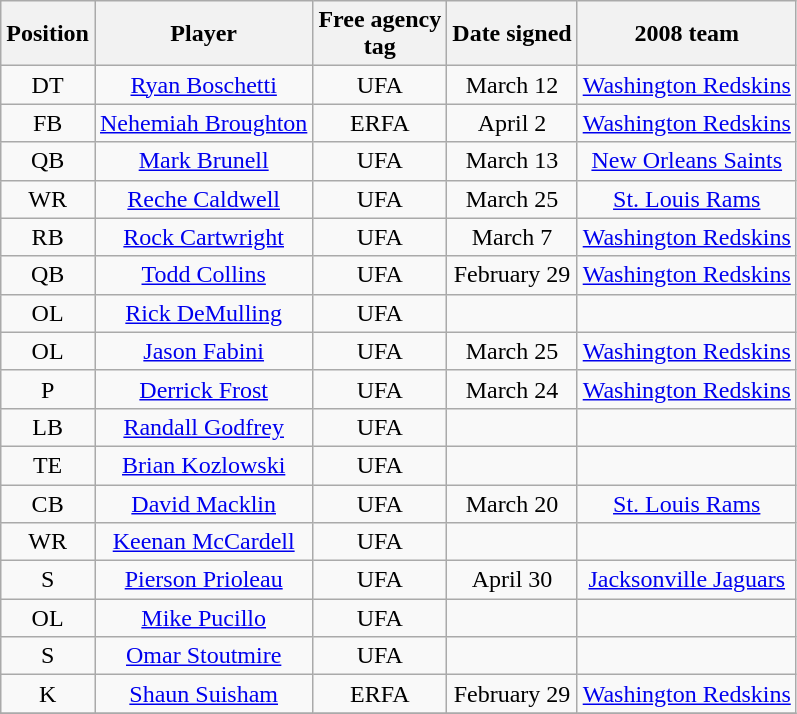<table class="wikitable">
<tr>
<th>Position</th>
<th>Player</th>
<th>Free agency<br>tag</th>
<th>Date signed</th>
<th>2008 team</th>
</tr>
<tr align="center">
<td>DT</td>
<td><a href='#'>Ryan Boschetti</a></td>
<td>UFA</td>
<td>March 12</td>
<td><a href='#'>Washington Redskins</a></td>
</tr>
<tr align="center">
<td>FB</td>
<td><a href='#'>Nehemiah Broughton</a></td>
<td>ERFA</td>
<td>April 2</td>
<td><a href='#'>Washington Redskins</a></td>
</tr>
<tr align="center">
<td>QB</td>
<td><a href='#'>Mark Brunell</a></td>
<td>UFA</td>
<td>March 13</td>
<td><a href='#'>New Orleans Saints</a></td>
</tr>
<tr align="center">
<td>WR</td>
<td><a href='#'>Reche Caldwell</a></td>
<td>UFA</td>
<td>March 25</td>
<td><a href='#'>St. Louis Rams</a></td>
</tr>
<tr align="center">
<td>RB</td>
<td><a href='#'>Rock Cartwright</a></td>
<td>UFA</td>
<td>March 7</td>
<td><a href='#'>Washington Redskins</a></td>
</tr>
<tr align="center">
<td>QB</td>
<td><a href='#'>Todd Collins</a></td>
<td>UFA</td>
<td>February 29</td>
<td><a href='#'>Washington Redskins</a></td>
</tr>
<tr align="center">
<td>OL</td>
<td><a href='#'>Rick DeMulling</a></td>
<td>UFA</td>
<td></td>
<td></td>
</tr>
<tr align="center">
<td>OL</td>
<td><a href='#'>Jason Fabini</a></td>
<td>UFA</td>
<td>March 25</td>
<td><a href='#'>Washington Redskins</a></td>
</tr>
<tr align="center">
<td>P</td>
<td><a href='#'>Derrick Frost</a></td>
<td>UFA</td>
<td>March 24</td>
<td><a href='#'>Washington Redskins</a></td>
</tr>
<tr align="center">
<td>LB</td>
<td><a href='#'>Randall Godfrey</a></td>
<td>UFA</td>
<td></td>
<td></td>
</tr>
<tr align="center">
<td>TE</td>
<td><a href='#'>Brian Kozlowski</a></td>
<td>UFA</td>
<td></td>
<td></td>
</tr>
<tr align="center">
<td>CB</td>
<td><a href='#'>David Macklin</a></td>
<td>UFA</td>
<td>March 20</td>
<td><a href='#'>St. Louis Rams</a></td>
</tr>
<tr align="center">
<td>WR</td>
<td><a href='#'>Keenan McCardell</a></td>
<td>UFA</td>
<td></td>
<td></td>
</tr>
<tr align="center">
<td>S</td>
<td><a href='#'>Pierson Prioleau</a></td>
<td>UFA</td>
<td>April 30</td>
<td><a href='#'>Jacksonville Jaguars</a></td>
</tr>
<tr align="center">
<td>OL</td>
<td><a href='#'>Mike Pucillo</a></td>
<td>UFA</td>
<td></td>
<td></td>
</tr>
<tr align="center">
<td>S</td>
<td><a href='#'>Omar Stoutmire</a></td>
<td>UFA</td>
<td></td>
<td></td>
</tr>
<tr align="center">
<td>K</td>
<td><a href='#'>Shaun Suisham</a></td>
<td>ERFA</td>
<td>February 29</td>
<td><a href='#'>Washington Redskins</a></td>
</tr>
<tr>
</tr>
</table>
